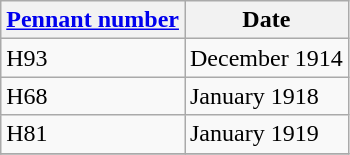<table class="wikitable" style="text-align:left">
<tr>
<th><a href='#'>Pennant number</a></th>
<th>Date</th>
</tr>
<tr>
<td>H93</td>
<td>December 1914</td>
</tr>
<tr>
<td>H68</td>
<td>January 1918</td>
</tr>
<tr>
<td>H81</td>
<td>January 1919 </td>
</tr>
<tr>
</tr>
</table>
